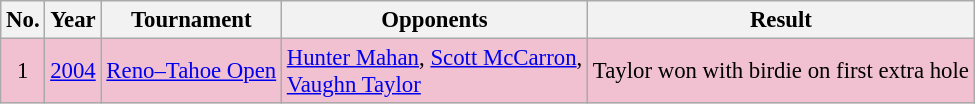<table class="wikitable" style="font-size:95%;">
<tr>
<th>No.</th>
<th>Year</th>
<th>Tournament</th>
<th>Opponents</th>
<th>Result</th>
</tr>
<tr style="background:#F2C1D1;">
<td align=center>1</td>
<td><a href='#'>2004</a></td>
<td><a href='#'>Reno–Tahoe Open</a></td>
<td> <a href='#'>Hunter Mahan</a>,  <a href='#'>Scott McCarron</a>,<br> <a href='#'>Vaughn Taylor</a></td>
<td>Taylor won with birdie on first extra hole</td>
</tr>
</table>
